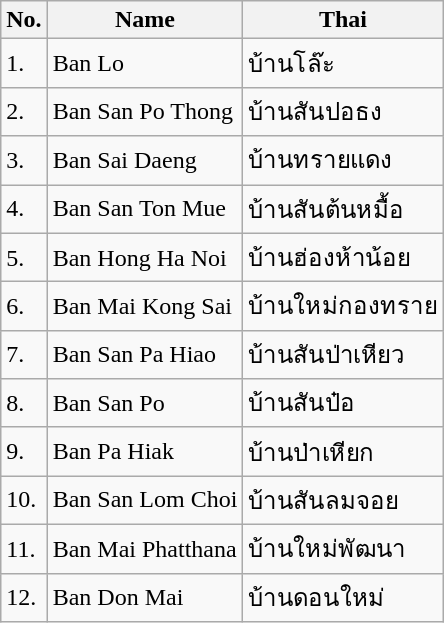<table class="wikitable sortable">
<tr>
<th>No.</th>
<th>Name</th>
<th>Thai</th>
</tr>
<tr>
<td>1.</td>
<td>Ban Lo</td>
<td>บ้านโล๊ะ</td>
</tr>
<tr>
<td>2.</td>
<td>Ban San Po Thong</td>
<td>บ้านสันปอธง</td>
</tr>
<tr>
<td>3.</td>
<td>Ban Sai Daeng</td>
<td>บ้านทรายแดง</td>
</tr>
<tr>
<td>4.</td>
<td>Ban San Ton Mue</td>
<td>บ้านสันต้นหมื้อ</td>
</tr>
<tr>
<td>5.</td>
<td>Ban Hong Ha Noi</td>
<td>บ้านฮ่องห้าน้อย</td>
</tr>
<tr>
<td>6.</td>
<td>Ban Mai Kong Sai</td>
<td>บ้านใหม่กองทราย</td>
</tr>
<tr>
<td>7.</td>
<td>Ban San Pa Hiao</td>
<td>บ้านสันป่าเหียว</td>
</tr>
<tr>
<td>8.</td>
<td>Ban San Po</td>
<td>บ้านสันป๋อ</td>
</tr>
<tr>
<td>9.</td>
<td>Ban Pa Hiak</td>
<td>บ้านป่าเหียก</td>
</tr>
<tr>
<td>10.</td>
<td>Ban San Lom Choi</td>
<td>บ้านสันลมจอย</td>
</tr>
<tr>
<td>11.</td>
<td>Ban Mai Phatthana</td>
<td>บ้านใหม่พัฒนา</td>
</tr>
<tr>
<td>12.</td>
<td>Ban Don Mai</td>
<td>บ้านดอนใหม่</td>
</tr>
</table>
